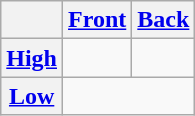<table class="wikitable" style="text-align: center">
<tr>
<th></th>
<th><a href='#'>Front</a></th>
<th><a href='#'>Back</a></th>
</tr>
<tr>
<th><a href='#'>High</a></th>
<td></td>
<td></td>
</tr>
<tr>
<th><a href='#'>Low</a></th>
<td colspan=2></td>
</tr>
</table>
